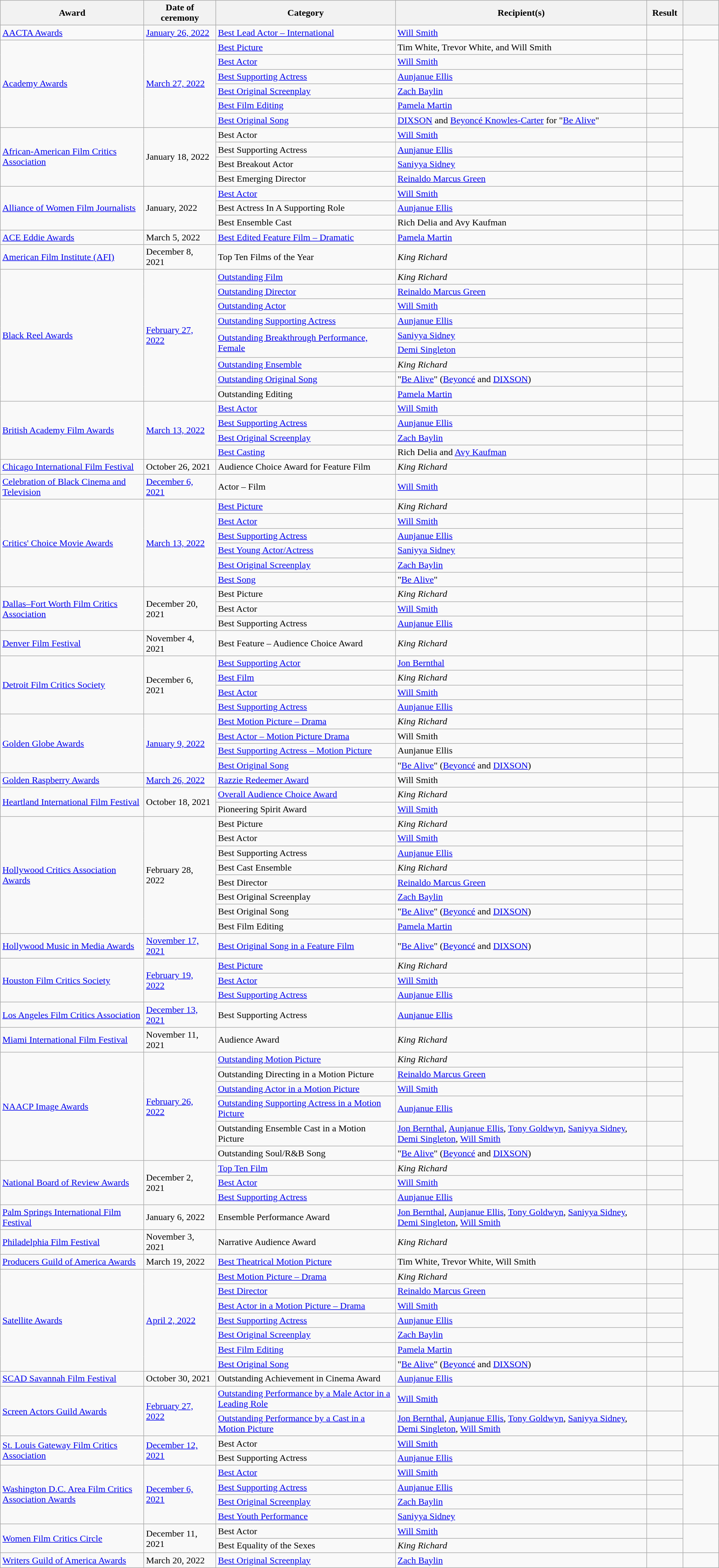<table class="wikitable plainrowheaders sortable">
<tr>
<th scope="col" style="width:20%;">Award</th>
<th scope="col" style="width:10%;">Date of ceremony</th>
<th scope="col" style="width:25%;">Category</th>
<th scope="col" style="width:35%;">Recipient(s)</th>
<th scope="col" style="width:5%;">Result</th>
<th class="unsortable" scope="col" style="width:10%;"></th>
</tr>
<tr>
<td><a href='#'>AACTA Awards</a></td>
<td><a href='#'>January 26, 2022</a></td>
<td><a href='#'>Best Lead Actor – International</a></td>
<td><a href='#'>Will Smith</a></td>
<td></td>
<td></td>
</tr>
<tr>
<td rowspan="6"><a href='#'>Academy Awards</a></td>
<td rowspan="6"><a href='#'>March 27, 2022</a></td>
<td><a href='#'>Best Picture</a></td>
<td>Tim White, Trevor White, and Will Smith</td>
<td></td>
<td rowspan="6" align="center"></td>
</tr>
<tr>
<td><a href='#'>Best Actor</a></td>
<td><a href='#'>Will Smith</a></td>
<td></td>
</tr>
<tr>
<td><a href='#'>Best Supporting Actress</a></td>
<td><a href='#'>Aunjanue Ellis</a></td>
<td></td>
</tr>
<tr>
<td><a href='#'>Best Original Screenplay</a></td>
<td><a href='#'>Zach Baylin</a></td>
<td></td>
</tr>
<tr>
<td><a href='#'>Best Film Editing</a></td>
<td><a href='#'>Pamela Martin</a></td>
<td></td>
</tr>
<tr>
<td><a href='#'>Best Original Song</a></td>
<td><a href='#'>DIXSON</a> and <a href='#'>Beyoncé Knowles-Carter</a> for "<a href='#'>Be Alive</a>"</td>
<td></td>
</tr>
<tr>
<td rowspan="4"><a href='#'>African-American Film Critics Association</a></td>
<td rowspan="4">January 18, 2022</td>
<td>Best Actor</td>
<td><a href='#'>Will Smith</a></td>
<td></td>
<td rowspan="4"></td>
</tr>
<tr>
<td>Best Supporting Actress</td>
<td><a href='#'>Aunjanue Ellis</a></td>
<td></td>
</tr>
<tr>
<td>Best Breakout Actor</td>
<td><a href='#'>Saniyya Sidney</a></td>
<td></td>
</tr>
<tr>
<td>Best Emerging Director</td>
<td><a href='#'>Reinaldo Marcus Green</a></td>
<td></td>
</tr>
<tr>
<td rowspan="3"><a href='#'>Alliance of Women Film Journalists</a></td>
<td rowspan="3">January, 2022</td>
<td><a href='#'>Best Actor</a></td>
<td><a href='#'>Will Smith</a></td>
<td></td>
<td rowspan="3"></td>
</tr>
<tr>
<td>Best Actress In A Supporting Role</td>
<td><a href='#'>Aunjanue Ellis</a></td>
<td></td>
</tr>
<tr>
<td>Best Ensemble Cast</td>
<td>Rich Delia and Avy Kaufman</td>
<td></td>
</tr>
<tr>
<td><a href='#'>ACE Eddie Awards</a></td>
<td>March 5, 2022</td>
<td><a href='#'>Best Edited Feature Film – Dramatic</a></td>
<td><a href='#'>Pamela Martin</a></td>
<td></td>
<td></td>
</tr>
<tr>
<td><a href='#'>American Film Institute (AFI)</a></td>
<td>December 8, 2021</td>
<td>Top Ten Films of the Year</td>
<td><em>King Richard</em></td>
<td></td>
<td></td>
</tr>
<tr>
<td rowspan="9"><a href='#'>Black Reel Awards</a></td>
<td rowspan="9"><a href='#'>February 27, 2022</a></td>
<td><a href='#'>Outstanding Film</a></td>
<td><em>King Richard</em></td>
<td></td>
<td rowspan="9"></td>
</tr>
<tr>
<td><a href='#'>Outstanding Director</a></td>
<td><a href='#'>Reinaldo Marcus Green</a></td>
<td></td>
</tr>
<tr>
<td><a href='#'>Outstanding Actor</a></td>
<td><a href='#'>Will Smith</a></td>
<td></td>
</tr>
<tr>
<td><a href='#'>Outstanding Supporting Actress</a></td>
<td><a href='#'>Aunjanue Ellis</a></td>
<td></td>
</tr>
<tr>
<td rowspan="2"><a href='#'>Outstanding Breakthrough Performance, Female</a></td>
<td><a href='#'>Saniyya Sidney</a></td>
<td></td>
</tr>
<tr>
<td><a href='#'>Demi Singleton</a></td>
<td></td>
</tr>
<tr>
<td><a href='#'>Outstanding Ensemble</a></td>
<td><em>King Richard</em></td>
<td></td>
</tr>
<tr>
<td><a href='#'>Outstanding Original Song</a></td>
<td>"<a href='#'>Be Alive</a>" (<a href='#'>Beyoncé</a> and <a href='#'>DIXSON</a>)</td>
<td></td>
</tr>
<tr>
<td>Outstanding Editing</td>
<td><a href='#'>Pamela Martin</a></td>
<td></td>
</tr>
<tr>
<td rowspan="4"><a href='#'>British Academy Film Awards</a></td>
<td rowspan="4"><a href='#'>March 13, 2022</a></td>
<td><a href='#'>Best Actor</a></td>
<td><a href='#'>Will Smith</a></td>
<td></td>
<td rowspan="4"></td>
</tr>
<tr>
<td><a href='#'>Best Supporting Actress</a></td>
<td><a href='#'>Aunjanue Ellis</a></td>
<td></td>
</tr>
<tr>
<td><a href='#'>Best Original Screenplay</a></td>
<td><a href='#'>Zach Baylin</a></td>
<td></td>
</tr>
<tr>
<td><a href='#'>Best Casting</a></td>
<td>Rich Delia and <a href='#'>Avy Kaufman</a></td>
<td></td>
</tr>
<tr>
<td><a href='#'>Chicago International Film Festival</a></td>
<td>October 26, 2021</td>
<td>Audience Choice Award for Feature Film</td>
<td><em>King Richard</em></td>
<td></td>
<td></td>
</tr>
<tr>
<td><a href='#'>Celebration of Black Cinema and Television</a></td>
<td><a href='#'>December 6, 2021</a></td>
<td>Actor – Film</td>
<td><a href='#'>Will Smith</a></td>
<td></td>
<td></td>
</tr>
<tr>
<td rowspan="6"><a href='#'>Critics' Choice Movie Awards</a></td>
<td rowspan="6"><a href='#'>March 13, 2022</a></td>
<td><a href='#'>Best Picture</a></td>
<td><em>King Richard</em></td>
<td></td>
<td rowspan="6"></td>
</tr>
<tr>
<td><a href='#'>Best Actor</a></td>
<td><a href='#'>Will Smith</a></td>
<td></td>
</tr>
<tr>
<td><a href='#'>Best Supporting Actress</a></td>
<td><a href='#'>Aunjanue Ellis</a></td>
<td></td>
</tr>
<tr>
<td><a href='#'>Best Young Actor/Actress</a></td>
<td><a href='#'>Saniyya Sidney</a></td>
<td></td>
</tr>
<tr>
<td><a href='#'>Best Original Screenplay</a></td>
<td><a href='#'>Zach Baylin</a></td>
<td></td>
</tr>
<tr>
<td><a href='#'>Best Song</a></td>
<td>"<a href='#'>Be Alive</a>"</td>
<td></td>
</tr>
<tr>
<td rowspan="3"><a href='#'>Dallas–Fort Worth Film Critics Association</a></td>
<td rowspan="3">December 20, 2021</td>
<td>Best Picture</td>
<td><em>King Richard</em></td>
<td></td>
<td rowspan="3"></td>
</tr>
<tr>
<td>Best Actor</td>
<td><a href='#'>Will Smith</a></td>
<td></td>
</tr>
<tr>
<td>Best Supporting Actress</td>
<td><a href='#'>Aunjanue Ellis</a></td>
<td></td>
</tr>
<tr>
<td rowspan="1"><a href='#'>Denver Film Festival</a></td>
<td rowspan="1">November 4, 2021</td>
<td>Best Feature – Audience Choice Award</td>
<td><em>King Richard</em></td>
<td></td>
<td rowspan="1"></td>
</tr>
<tr>
<td rowspan="4"><a href='#'>Detroit Film Critics Society</a></td>
<td rowspan="4">December 6, 2021</td>
<td><a href='#'>Best Supporting Actor</a></td>
<td><a href='#'>Jon Bernthal</a></td>
<td></td>
<td rowspan="4"></td>
</tr>
<tr>
<td><a href='#'>Best Film</a></td>
<td><em>King Richard</em></td>
<td></td>
</tr>
<tr>
<td><a href='#'>Best Actor</a></td>
<td><a href='#'>Will Smith</a></td>
<td></td>
</tr>
<tr>
<td><a href='#'>Best Supporting Actress</a></td>
<td><a href='#'>Aunjanue Ellis</a></td>
<td></td>
</tr>
<tr>
<td rowspan="4"><a href='#'>Golden Globe Awards</a></td>
<td rowspan="4"><a href='#'>January 9, 2022</a></td>
<td><a href='#'>Best Motion Picture – Drama</a></td>
<td><em>King Richard</em></td>
<td></td>
<td rowspan="4" align="center"></td>
</tr>
<tr>
<td><a href='#'>Best Actor – Motion Picture Drama</a></td>
<td>Will Smith</td>
<td></td>
</tr>
<tr>
<td><a href='#'>Best Supporting Actress – Motion Picture</a></td>
<td>Aunjanue Ellis</td>
<td></td>
</tr>
<tr>
<td><a href='#'>Best Original Song</a></td>
<td>"<a href='#'>Be Alive</a>" (<a href='#'>Beyoncé</a> and <a href='#'>DIXSON</a>)</td>
<td></td>
</tr>
<tr>
<td><a href='#'>Golden Raspberry Awards</a></td>
<td><a href='#'>March 26, 2022</a></td>
<td><a href='#'>Razzie Redeemer Award</a></td>
<td>Will Smith</td>
<td></td>
<td></td>
</tr>
<tr>
<td rowspan="2"><a href='#'>Heartland International Film Festival</a></td>
<td rowspan="2">October 18, 2021</td>
<td><a href='#'>Overall Audience Choice Award</a></td>
<td><em>King Richard</em></td>
<td></td>
<td rowspan="2"></td>
</tr>
<tr>
<td>Pioneering Spirit Award</td>
<td><a href='#'>Will Smith</a></td>
<td></td>
</tr>
<tr>
<td rowspan="8"><a href='#'>Hollywood Critics Association Awards</a></td>
<td rowspan="8">February 28, 2022</td>
<td>Best Picture</td>
<td><em>King Richard</em></td>
<td></td>
<td rowspan="8"></td>
</tr>
<tr>
<td>Best Actor</td>
<td><a href='#'>Will Smith</a></td>
<td></td>
</tr>
<tr>
<td>Best Supporting Actress</td>
<td><a href='#'>Aunjanue Ellis</a></td>
<td></td>
</tr>
<tr>
<td>Best Cast Ensemble</td>
<td><em>King Richard</em></td>
<td></td>
</tr>
<tr>
<td>Best Director</td>
<td><a href='#'>Reinaldo Marcus Green</a></td>
<td></td>
</tr>
<tr>
<td>Best Original Screenplay</td>
<td><a href='#'>Zach Baylin</a></td>
<td></td>
</tr>
<tr>
<td>Best Original Song</td>
<td>"<a href='#'>Be Alive</a>" (<a href='#'>Beyoncé</a> and <a href='#'>DIXSON</a>)</td>
<td></td>
</tr>
<tr>
<td>Best Film Editing</td>
<td><a href='#'>Pamela Martin</a></td>
<td></td>
</tr>
<tr>
<td><a href='#'>Hollywood Music in Media Awards</a></td>
<td><a href='#'>November 17, 2021</a></td>
<td><a href='#'>Best Original Song in a Feature Film</a></td>
<td>"<a href='#'>Be Alive</a>" (<a href='#'>Beyoncé</a> and <a href='#'>DIXSON</a>)</td>
<td></td>
<td></td>
</tr>
<tr>
<td rowspan="3"><a href='#'>Houston Film Critics Society</a></td>
<td rowspan="3"><a href='#'>February 19, 2022</a></td>
<td><a href='#'>Best Picture</a></td>
<td><em>King Richard</em></td>
<td></td>
<td rowspan="3"></td>
</tr>
<tr>
<td><a href='#'>Best Actor</a></td>
<td><a href='#'>Will Smith</a></td>
<td></td>
</tr>
<tr>
<td><a href='#'>Best Supporting Actress</a></td>
<td><a href='#'>Aunjanue Ellis</a></td>
<td></td>
</tr>
<tr>
<td><a href='#'>Los Angeles Film Critics Association</a></td>
<td><a href='#'>December 13, 2021</a></td>
<td>Best Supporting Actress</td>
<td><a href='#'>Aunjanue Ellis</a></td>
<td></td>
<td></td>
</tr>
<tr>
<td><a href='#'>Miami International Film Festival</a></td>
<td>November 11, 2021</td>
<td>Audience Award</td>
<td><em>King Richard</em></td>
<td></td>
<td></td>
</tr>
<tr>
<td rowspan="6"><a href='#'>NAACP Image Awards</a></td>
<td rowspan="6"><a href='#'>February 26, 2022</a></td>
<td><a href='#'>Outstanding Motion Picture</a></td>
<td><em>King Richard</em></td>
<td></td>
<td rowspan="6"></td>
</tr>
<tr>
<td>Outstanding Directing in a Motion Picture</td>
<td><a href='#'>Reinaldo Marcus Green</a></td>
<td></td>
</tr>
<tr>
<td><a href='#'>Outstanding Actor in a Motion Picture</a></td>
<td><a href='#'>Will Smith</a></td>
<td></td>
</tr>
<tr>
<td><a href='#'>Outstanding Supporting Actress in a Motion Picture</a></td>
<td><a href='#'>Aunjanue Ellis</a></td>
<td></td>
</tr>
<tr>
<td>Outstanding Ensemble Cast in a Motion Picture</td>
<td><a href='#'>Jon Bernthal</a>, <a href='#'>Aunjanue Ellis</a>, <a href='#'>Tony Goldwyn</a>, <a href='#'>Saniyya Sidney</a>, <a href='#'>Demi Singleton</a>, <a href='#'>Will Smith</a></td>
<td></td>
</tr>
<tr>
<td>Outstanding Soul/R&B Song</td>
<td>"<a href='#'>Be Alive</a>" (<a href='#'>Beyoncé</a> and <a href='#'>DIXSON</a>)</td>
<td></td>
</tr>
<tr>
<td rowspan="3"><a href='#'>National Board of Review Awards</a></td>
<td rowspan="3">December 2, 2021</td>
<td><a href='#'>Top Ten Film</a></td>
<td><em>King Richard</em></td>
<td></td>
<td rowspan="3"></td>
</tr>
<tr>
<td><a href='#'>Best Actor</a></td>
<td><a href='#'>Will Smith</a></td>
<td></td>
</tr>
<tr>
<td><a href='#'>Best Supporting Actress</a></td>
<td><a href='#'>Aunjanue Ellis</a></td>
<td></td>
</tr>
<tr>
<td><a href='#'>Palm Springs International Film Festival</a></td>
<td>January 6, 2022</td>
<td>Ensemble Performance Award</td>
<td><a href='#'>Jon Bernthal</a>, <a href='#'>Aunjanue Ellis</a>, <a href='#'>Tony Goldwyn</a>, <a href='#'>Saniyya Sidney</a>, <a href='#'>Demi Singleton</a>, <a href='#'>Will Smith</a></td>
<td></td>
<td></td>
</tr>
<tr>
<td><a href='#'>Philadelphia Film Festival</a></td>
<td>November 3, 2021</td>
<td>Narrative Audience Award</td>
<td><em>King Richard</em></td>
<td></td>
<td></td>
</tr>
<tr>
<td><a href='#'>Producers Guild of America Awards</a></td>
<td>March 19, 2022</td>
<td><a href='#'>Best Theatrical Motion Picture</a></td>
<td>Tim White, Trevor White, Will Smith</td>
<td></td>
<td></td>
</tr>
<tr>
<td rowspan="7"><a href='#'>Satellite Awards</a></td>
<td rowspan="7"><a href='#'>April 2, 2022</a></td>
<td><a href='#'>Best Motion Picture – Drama</a></td>
<td><em>King Richard</em></td>
<td></td>
<td rowspan="7"></td>
</tr>
<tr>
<td><a href='#'>Best Director</a></td>
<td><a href='#'>Reinaldo Marcus Green</a></td>
<td></td>
</tr>
<tr>
<td><a href='#'>Best Actor in a Motion Picture – Drama</a></td>
<td><a href='#'>Will Smith</a></td>
<td></td>
</tr>
<tr>
<td><a href='#'>Best Supporting Actress</a></td>
<td><a href='#'>Aunjanue Ellis</a></td>
<td></td>
</tr>
<tr>
<td><a href='#'>Best Original Screenplay</a></td>
<td><a href='#'>Zach Baylin</a></td>
<td></td>
</tr>
<tr>
<td><a href='#'>Best Film Editing</a></td>
<td><a href='#'>Pamela Martin</a></td>
<td></td>
</tr>
<tr>
<td><a href='#'>Best Original Song</a></td>
<td>"<a href='#'>Be Alive</a>" (<a href='#'>Beyoncé</a> and <a href='#'>DIXSON</a>)</td>
<td></td>
</tr>
<tr>
<td><a href='#'>SCAD Savannah Film Festival</a></td>
<td>October 30, 2021</td>
<td>Outstanding Achievement in Cinema Award</td>
<td><a href='#'>Aunjanue Ellis</a></td>
<td></td>
<td></td>
</tr>
<tr>
<td rowspan="2"><a href='#'>Screen Actors Guild Awards</a></td>
<td rowspan="2"><a href='#'>February 27, 2022</a></td>
<td><a href='#'>Outstanding Performance by a Male Actor in a Leading Role</a></td>
<td><a href='#'>Will Smith</a></td>
<td></td>
<td rowspan="2"></td>
</tr>
<tr>
<td><a href='#'>Outstanding Performance by a Cast in a Motion Picture</a></td>
<td><a href='#'>Jon Bernthal</a>, <a href='#'>Aunjanue Ellis</a>, <a href='#'>Tony Goldwyn</a>, <a href='#'>Saniyya Sidney</a>, <a href='#'>Demi Singleton</a>, <a href='#'>Will Smith</a></td>
<td></td>
</tr>
<tr>
<td rowspan="2"><a href='#'>St. Louis Gateway Film Critics Association</a></td>
<td rowspan="2"><a href='#'>December 12, 2021</a></td>
<td>Best Actor</td>
<td><a href='#'>Will Smith</a></td>
<td></td>
<td rowspan="2"></td>
</tr>
<tr>
<td>Best Supporting Actress</td>
<td><a href='#'>Aunjanue Ellis</a></td>
<td></td>
</tr>
<tr>
<td rowspan="4"><a href='#'>Washington D.C. Area Film Critics Association Awards</a></td>
<td rowspan="4"><a href='#'>December 6, 2021</a></td>
<td><a href='#'>Best Actor</a></td>
<td><a href='#'>Will Smith</a></td>
<td></td>
<td rowspan="4"></td>
</tr>
<tr>
<td><a href='#'>Best Supporting Actress</a></td>
<td><a href='#'>Aunjanue Ellis</a></td>
<td></td>
</tr>
<tr>
<td><a href='#'>Best Original Screenplay</a></td>
<td><a href='#'>Zach Baylin</a></td>
<td></td>
</tr>
<tr>
<td><a href='#'>Best Youth Performance</a></td>
<td><a href='#'>Saniyya Sidney</a></td>
<td></td>
</tr>
<tr>
<td rowspan="2"><a href='#'>Women Film Critics Circle</a></td>
<td rowspan="2">December 11, 2021</td>
<td>Best Actor</td>
<td><a href='#'>Will Smith</a></td>
<td></td>
<td rowspan="2"></td>
</tr>
<tr>
<td>Best Equality of the Sexes</td>
<td><em>King Richard</em></td>
<td></td>
</tr>
<tr>
<td><a href='#'>Writers Guild of America Awards</a></td>
<td>March 20, 2022</td>
<td><a href='#'>Best Original Screenplay</a></td>
<td><a href='#'>Zach Baylin</a></td>
<td></td>
<td></td>
</tr>
</table>
